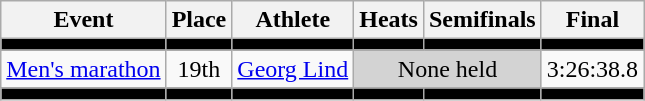<table class=wikitable>
<tr>
<th>Event</th>
<th>Place</th>
<th>Athlete</th>
<th>Heats</th>
<th>Semifinals</th>
<th>Final</th>
</tr>
<tr bgcolor=black>
<td></td>
<td></td>
<td></td>
<td></td>
<td></td>
<td></td>
</tr>
<tr align=center>
<td align=left><a href='#'>Men's marathon</a></td>
<td>19th</td>
<td align=left><a href='#'>Georg Lind</a></td>
<td colspan=2 bgcolor=lightgray>None held</td>
<td>3:26:38.8</td>
</tr>
<tr bgcolor=black>
<td></td>
<td></td>
<td></td>
<td></td>
<td></td>
<td></td>
</tr>
</table>
